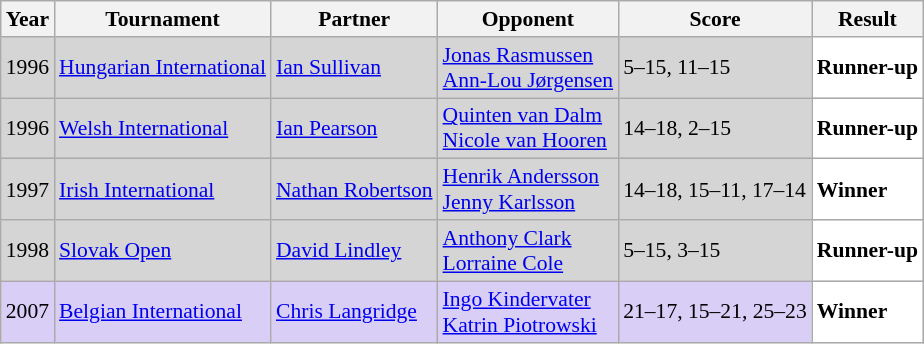<table class="sortable wikitable" style="font-size: 90%;">
<tr>
<th>Year</th>
<th>Tournament</th>
<th>Partner</th>
<th>Opponent</th>
<th>Score</th>
<th>Result</th>
</tr>
<tr style="background:#D5D5D5">
<td align="center">1996</td>
<td align="left"><a href='#'>Hungarian International</a></td>
<td align="left"> <a href='#'>Ian Sullivan</a></td>
<td align="left"> <a href='#'>Jonas Rasmussen</a><br> <a href='#'>Ann-Lou Jørgensen</a></td>
<td align="left">5–15, 11–15</td>
<td style="text-align:left; background:white"> <strong>Runner-up</strong></td>
</tr>
<tr style="background:#D5D5D5">
<td align="center">1996</td>
<td align="left"><a href='#'>Welsh International</a></td>
<td align="left"> <a href='#'>Ian Pearson</a></td>
<td align="left"> <a href='#'>Quinten van Dalm</a><br> <a href='#'>Nicole van Hooren</a></td>
<td align="left">14–18, 2–15</td>
<td style="text-align:left; background:white"> <strong>Runner-up</strong></td>
</tr>
<tr style="background:#D5D5D5">
<td align="center">1997</td>
<td align="left"><a href='#'>Irish International</a></td>
<td align="left"> <a href='#'>Nathan Robertson</a></td>
<td align="left"> <a href='#'>Henrik Andersson</a><br> <a href='#'>Jenny Karlsson</a></td>
<td align="left">14–18, 15–11, 17–14</td>
<td style="text-align:left; background:white"> <strong>Winner</strong></td>
</tr>
<tr style="background:#D5D5D5">
<td align="center">1998</td>
<td align="left"><a href='#'>Slovak Open</a></td>
<td align="left"> <a href='#'>David Lindley</a></td>
<td align="left"> <a href='#'>Anthony Clark</a><br> <a href='#'>Lorraine Cole</a></td>
<td align="left">5–15, 3–15</td>
<td style="text-align:left; background:white"> <strong>Runner-up</strong></td>
</tr>
<tr style="background:#D8CEF6">
<td align="center">2007</td>
<td align="left"><a href='#'>Belgian International</a></td>
<td align="left"> <a href='#'>Chris Langridge</a></td>
<td align="left"> <a href='#'>Ingo Kindervater</a><br> <a href='#'>Katrin Piotrowski</a></td>
<td align="left">21–17, 15–21, 25–23</td>
<td style="text-align:left; background:white"> <strong>Winner</strong></td>
</tr>
</table>
